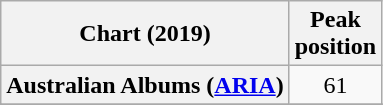<table class="wikitable sortable plainrowheaders" style="text-align:center">
<tr>
<th scope="col">Chart (2019)</th>
<th scope="col">Peak<br>position</th>
</tr>
<tr>
<th scope="row">Australian Albums (<a href='#'>ARIA</a>)</th>
<td>61</td>
</tr>
<tr>
</tr>
<tr>
</tr>
<tr>
</tr>
<tr>
</tr>
<tr>
</tr>
<tr>
</tr>
<tr>
</tr>
<tr>
</tr>
<tr>
</tr>
<tr>
</tr>
<tr>
</tr>
<tr>
</tr>
<tr>
</tr>
</table>
